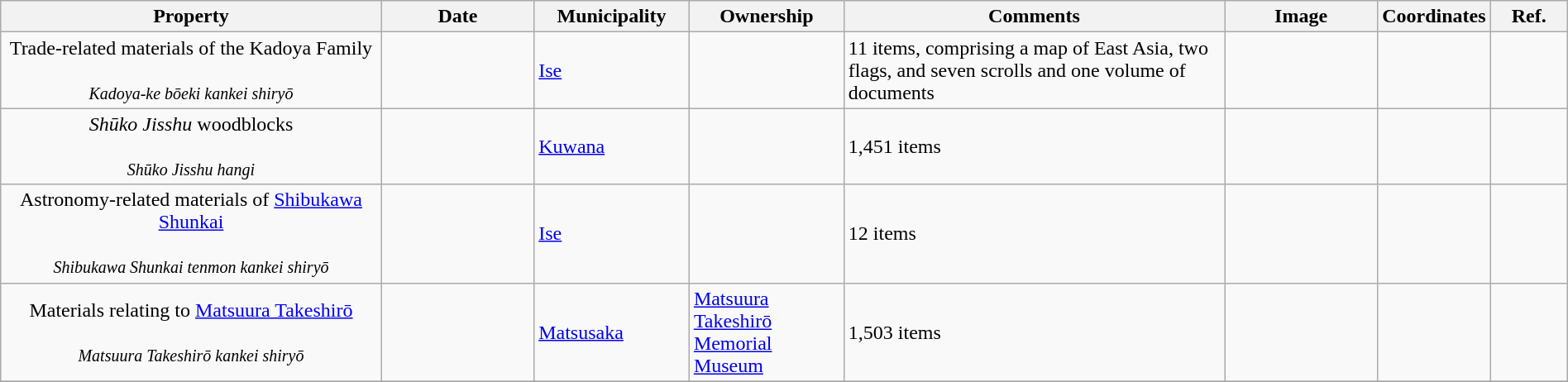<table class="wikitable sortable"  style="width:100%;">
<tr>
<th width="25%" align="left">Property</th>
<th width="10%" align="left" data-sort-type="number">Date</th>
<th width="10%" align="left">Municipality</th>
<th width="10%" align="left">Ownership</th>
<th width="25%" align="left" class="unsortable">Comments</th>
<th width="10%" align="left" class="unsortable">Image</th>
<th width="5%" align="left" class="unsortable">Coordinates</th>
<th width="5%" align="left" class="unsortable">Ref.</th>
</tr>
<tr>
<td align="center">Trade-related materials of the Kadoya Family<br><br><small><em>Kadoya-ke bōeki kankei shiryō</em></small></td>
<td></td>
<td><a href='#'>Ise</a></td>
<td></td>
<td>11 items, comprising a map of East Asia, two flags, and seven scrolls and one volume of documents</td>
<td></td>
<td></td>
<td></td>
</tr>
<tr>
<td align="center"><em>Shūko Jisshu</em> woodblocks<br><br><small><em>Shūko Jisshu hangi</em></small></td>
<td></td>
<td><a href='#'>Kuwana</a></td>
<td></td>
<td>1,451 items</td>
<td></td>
<td></td>
<td></td>
</tr>
<tr>
<td align="center">Astronomy-related materials of <a href='#'>Shibukawa Shunkai</a><br><br><small><em>Shibukawa Shunkai tenmon kankei shiryō</em></small></td>
<td></td>
<td><a href='#'>Ise</a></td>
<td></td>
<td>12 items</td>
<td></td>
<td></td>
<td></td>
</tr>
<tr>
<td align="center">Materials relating to <a href='#'>Matsuura Takeshirō</a><br><br><small><em>Matsuura Takeshirō kankei shiryō</em></small></td>
<td></td>
<td><a href='#'>Matsusaka</a></td>
<td><a href='#'>Matsuura Takeshirō Memorial Museum</a></td>
<td>1,503 items</td>
<td></td>
<td></td>
<td></td>
</tr>
<tr>
</tr>
</table>
